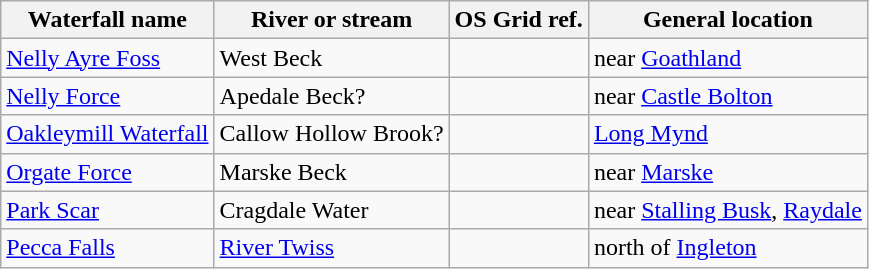<table class="wikitable">
<tr>
<th>Waterfall name</th>
<th>River or stream</th>
<th>OS Grid ref.</th>
<th>General location</th>
</tr>
<tr>
<td><a href='#'>Nelly Ayre Foss</a></td>
<td>West Beck</td>
<td></td>
<td>near <a href='#'>Goathland</a></td>
</tr>
<tr>
<td><a href='#'>Nelly Force</a></td>
<td>Apedale Beck?</td>
<td></td>
<td>near <a href='#'>Castle Bolton</a></td>
</tr>
<tr>
<td><a href='#'>Oakleymill Waterfall</a></td>
<td>Callow Hollow Brook?</td>
<td></td>
<td><a href='#'>Long Mynd</a></td>
</tr>
<tr>
<td><a href='#'>Orgate Force</a></td>
<td>Marske Beck</td>
<td></td>
<td>near <a href='#'>Marske</a></td>
</tr>
<tr>
<td><a href='#'>Park Scar</a></td>
<td>Cragdale Water</td>
<td></td>
<td>near <a href='#'>Stalling Busk</a>, <a href='#'>Raydale</a></td>
</tr>
<tr>
<td><a href='#'>Pecca Falls</a></td>
<td><a href='#'>River Twiss</a></td>
<td></td>
<td>north of <a href='#'>Ingleton</a></td>
</tr>
</table>
